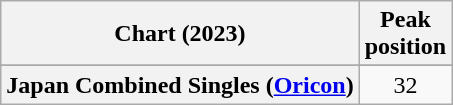<table class="wikitable sortable plainrowheaders" style="text-align:center">
<tr>
<th scope="col">Chart (2023)</th>
<th scope="col">Peak<br>position</th>
</tr>
<tr>
</tr>
<tr>
<th scope="row">Japan Combined Singles (<a href='#'>Oricon</a>)</th>
<td>32</td>
</tr>
</table>
